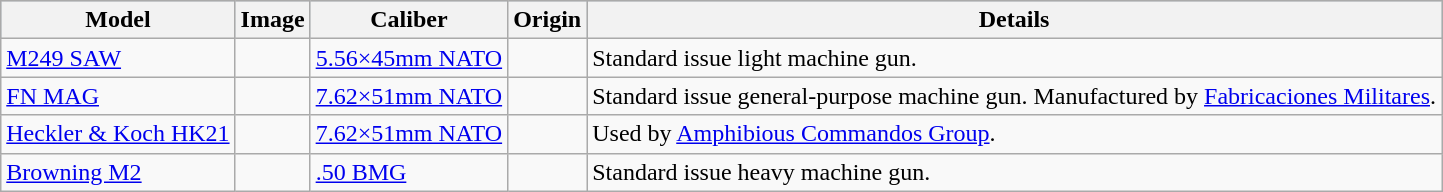<table class="wikitable">
<tr style="background:#aabccc;">
<th>Model</th>
<th>Image</th>
<th>Caliber</th>
<th>Origin</th>
<th>Details</th>
</tr>
<tr>
<td><a href='#'>M249 SAW</a></td>
<td></td>
<td><a href='#'>5.56×45mm NATO</a></td>
<td></td>
<td>Standard issue light machine gun.</td>
</tr>
<tr>
<td><a href='#'>FN MAG</a></td>
<td></td>
<td><a href='#'>7.62×51mm NATO</a></td>
<td><br></td>
<td>Standard issue general-purpose machine gun. Manufactured by <a href='#'>Fabricaciones Militares</a>.</td>
</tr>
<tr>
<td><a href='#'>Heckler & Koch HK21</a></td>
<td></td>
<td><a href='#'>7.62×51mm NATO</a></td>
<td></td>
<td>Used by <a href='#'>Amphibious Commandos Group</a>.</td>
</tr>
<tr>
<td><a href='#'>Browning M2</a></td>
<td></td>
<td><a href='#'>.50 BMG</a></td>
<td></td>
<td>Standard issue heavy machine gun.</td>
</tr>
</table>
